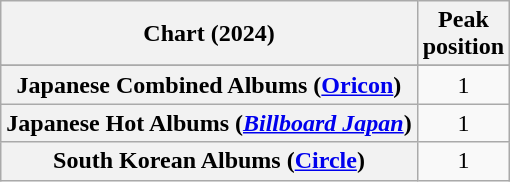<table class="wikitable sortable plainrowheaders" style="text-align:center">
<tr>
<th scope="col">Chart (2024)</th>
<th scope="col">Peak<br>position</th>
</tr>
<tr>
</tr>
<tr>
<th scope="row">Japanese Combined Albums (<a href='#'>Oricon</a>)</th>
<td>1</td>
</tr>
<tr>
<th scope="row">Japanese Hot Albums (<em><a href='#'>Billboard Japan</a></em>)</th>
<td>1</td>
</tr>
<tr>
<th scope="row">South Korean Albums (<a href='#'>Circle</a>)</th>
<td>1</td>
</tr>
</table>
